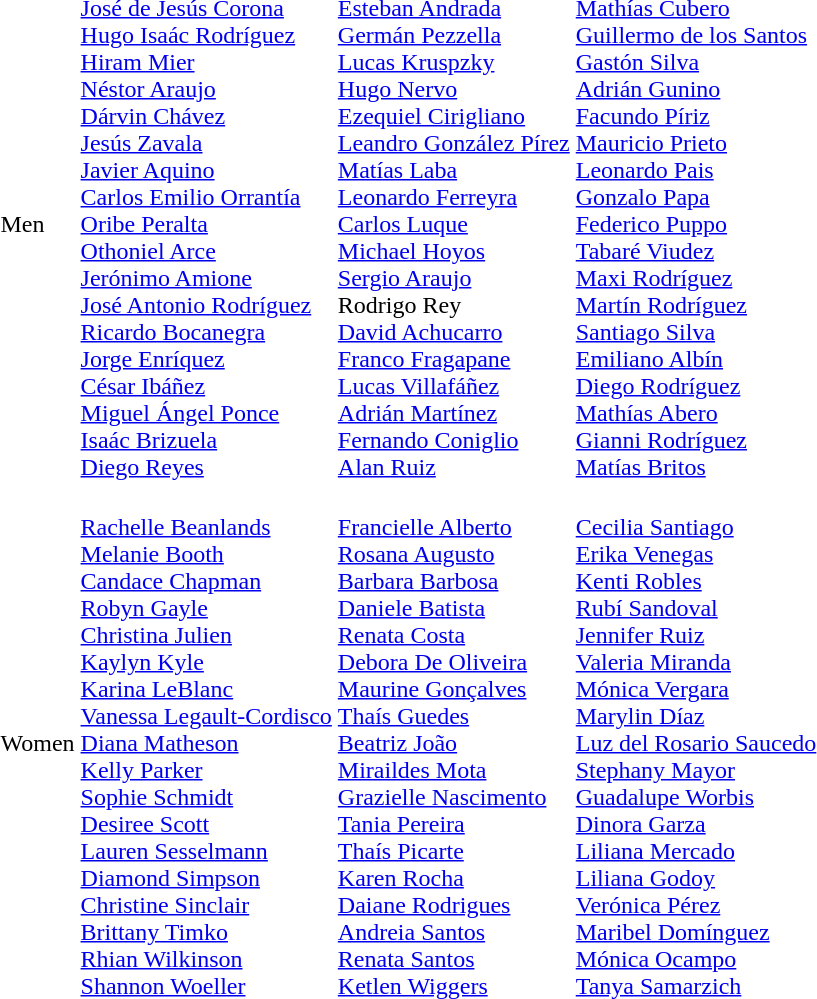<table>
<tr>
<td>Men <br></td>
<td><br><a href='#'>José de Jesús Corona</a><br><a href='#'>Hugo Isaác Rodríguez</a><br><a href='#'>Hiram Mier</a><br><a href='#'>Néstor Araujo</a><br><a href='#'>Dárvin Chávez</a><br><a href='#'>Jesús Zavala</a><br><a href='#'>Javier Aquino</a><br><a href='#'>Carlos Emilio Orrantía</a><br><a href='#'>Oribe Peralta</a><br><a href='#'>Othoniel Arce</a><br><a href='#'>Jerónimo Amione</a><br><a href='#'>José Antonio Rodríguez</a><br><a href='#'>Ricardo Bocanegra</a><br><a href='#'>Jorge Enríquez</a><br><a href='#'>César Ibáñez</a><br><a href='#'>Miguel Ángel Ponce</a><br><a href='#'>Isaác Brizuela</a><br><a href='#'>Diego Reyes</a></td>
<td><br><a href='#'>Esteban Andrada</a><br><a href='#'>Germán Pezzella</a><br><a href='#'>Lucas Kruspzky</a><br><a href='#'>Hugo Nervo</a><br><a href='#'>Ezequiel Cirigliano</a><br><a href='#'>Leandro González Pírez</a><br><a href='#'>Matías Laba</a><br><a href='#'>Leonardo Ferreyra</a><br><a href='#'>Carlos Luque</a><br><a href='#'>Michael Hoyos</a><br><a href='#'>Sergio Araujo</a><br>Rodrigo Rey<br><a href='#'>David Achucarro</a><br><a href='#'>Franco Fragapane</a><br><a href='#'>Lucas Villafáñez</a><br><a href='#'>Adrián Martínez</a><br><a href='#'>Fernando Coniglio</a><br><a href='#'>Alan Ruiz</a></td>
<td><br><a href='#'>Mathías Cubero</a><br><a href='#'>Guillermo de los Santos</a><br><a href='#'>Gastón Silva</a><br><a href='#'>Adrián Gunino</a><br><a href='#'>Facundo Píriz</a><br><a href='#'>Mauricio Prieto</a><br><a href='#'>Leonardo Pais</a><br><a href='#'>Gonzalo Papa</a><br><a href='#'>Federico Puppo</a><br><a href='#'>Tabaré Viudez</a><br><a href='#'>Maxi Rodríguez</a><br><a href='#'>Martín Rodríguez</a><br><a href='#'>Santiago Silva</a><br><a href='#'>Emiliano Albín</a><br><a href='#'>Diego Rodríguez</a><br><a href='#'>Mathías Abero</a><br><a href='#'>Gianni Rodríguez</a><br><a href='#'>Matías Britos</a></td>
</tr>
<tr>
<td>Women <br></td>
<td><br><a href='#'>Rachelle Beanlands</a> <br><a href='#'>Melanie Booth</a><br><a href='#'>Candace Chapman</a><br><a href='#'>Robyn Gayle</a><br><a href='#'>Christina Julien</a><br><a href='#'>Kaylyn Kyle</a><br><a href='#'>Karina LeBlanc</a><br><a href='#'>Vanessa Legault-Cordisco</a><br><a href='#'>Diana Matheson</a><br><a href='#'>Kelly Parker</a><br><a href='#'>Sophie Schmidt</a><br><a href='#'>Desiree Scott</a><br><a href='#'>Lauren Sesselmann</a> <br><a href='#'>Diamond Simpson</a><br><a href='#'>Christine Sinclair</a><br><a href='#'>Brittany Timko</a><br><a href='#'>Rhian Wilkinson</a><br><a href='#'>Shannon Woeller</a></td>
<td><br><a href='#'>Francielle Alberto</a> <br><a href='#'>Rosana Augusto</a><br><a href='#'>Barbara Barbosa</a><br><a href='#'>Daniele Batista</a><br><a href='#'>Renata Costa</a><br><a href='#'>Debora De Oliveira</a><br><a href='#'>Maurine Gonçalves</a><br><a href='#'>Thaís Guedes</a><br><a href='#'>Beatriz João</a><br><a href='#'>Miraildes Mota</a><br><a href='#'>Grazielle Nascimento</a><br><a href='#'>Tania Pereira</a><br><a href='#'>Thaís Picarte</a> <br><a href='#'>Karen Rocha</a><br><a href='#'>Daiane Rodrigues</a><br><a href='#'>Andreia Santos</a><br><a href='#'>Renata Santos</a><br><a href='#'>Ketlen Wiggers</a></td>
<td><br><a href='#'>Cecilia Santiago</a><br><a href='#'>Erika Venegas</a><br><a href='#'>Kenti Robles</a><br><a href='#'>Rubí Sandoval</a><br><a href='#'>Jennifer Ruiz</a><br><a href='#'>Valeria Miranda</a><br><a href='#'>Mónica Vergara</a><br><a href='#'>Marylin Díaz</a><br><a href='#'>Luz del Rosario Saucedo</a><br><a href='#'>Stephany Mayor</a><br><a href='#'>Guadalupe Worbis</a><br><a href='#'>Dinora Garza</a><br><a href='#'>Liliana Mercado</a><br><a href='#'>Liliana Godoy</a><br><a href='#'>Verónica Pérez</a><br><a href='#'>Maribel Domínguez</a><br><a href='#'>Mónica Ocampo</a><br><a href='#'>Tanya Samarzich</a></td>
</tr>
</table>
